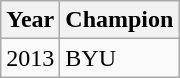<table class="wikitable sortable">
<tr>
<th>Year</th>
<th>Champion</th>
</tr>
<tr>
<td>2013</td>
<td>BYU</td>
</tr>
</table>
